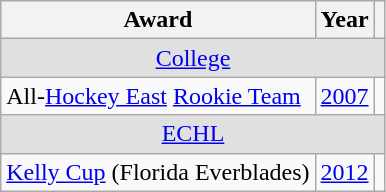<table class="wikitable">
<tr>
<th>Award</th>
<th>Year</th>
<th></th>
</tr>
<tr ALIGN="center" bgcolor="#e0e0e0">
<td colspan="3"><a href='#'>College</a></td>
</tr>
<tr>
<td>All-<a href='#'>Hockey East</a> <a href='#'>Rookie Team</a></td>
<td><a href='#'>2007</a></td>
<td></td>
</tr>
<tr ALIGN="center" bgcolor="#e0e0e0">
<td colspan="3"><a href='#'>ECHL</a></td>
</tr>
<tr>
<td><a href='#'>Kelly Cup</a> (Florida Everblades)</td>
<td><a href='#'>2012</a></td>
<td></td>
</tr>
</table>
